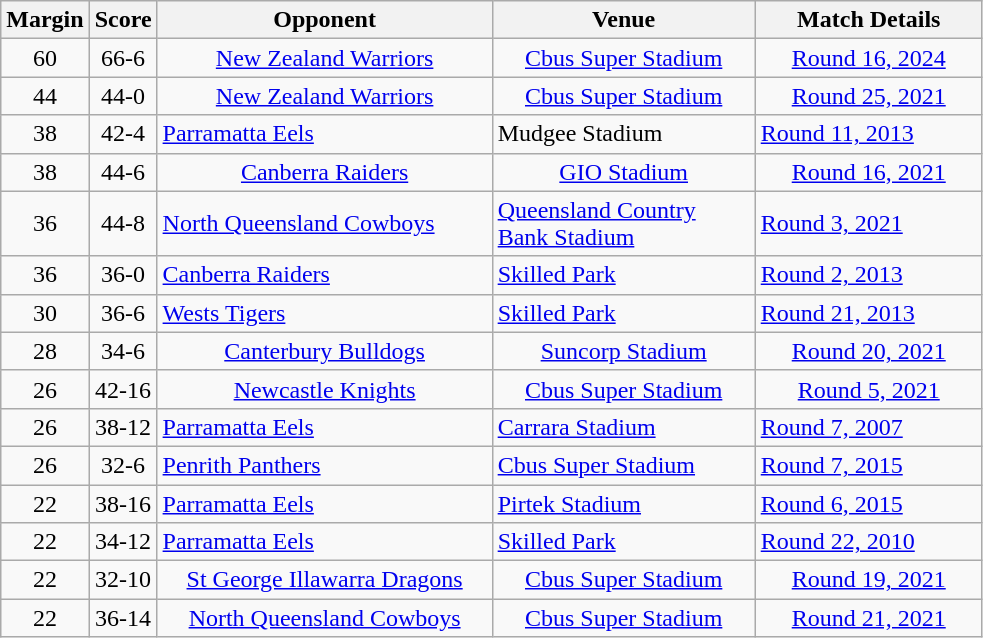<table class="wikitable" style="text-align:center;">
<tr>
<th>Margin</th>
<th>Score</th>
<th style="width:13.5em">Opponent</th>
<th style="width:10.5em">Venue</th>
<th style="width:9em">Match Details</th>
</tr>
<tr>
<td>60</td>
<td>66-6</td>
<td><a href='#'>New Zealand Warriors</a></td>
<td><a href='#'>Cbus Super Stadium</a></td>
<td><a href='#'>Round 16, 2024</a></td>
</tr>
<tr>
<td>44</td>
<td>44-0</td>
<td><a href='#'>New Zealand Warriors</a></td>
<td><a href='#'>Cbus Super Stadium</a></td>
<td><a href='#'>Round 25, 2021</a></td>
</tr>
<tr>
<td>38</td>
<td>42-4</td>
<td style="text-align:left;"><a href='#'>Parramatta Eels</a></td>
<td style="text-align:left;">Mudgee Stadium</td>
<td style="text-align:left;"><a href='#'>Round 11, 2013</a></td>
</tr>
<tr>
<td>38</td>
<td>44-6</td>
<td><a href='#'>Canberra Raiders</a></td>
<td><a href='#'>GIO Stadium</a></td>
<td><a href='#'>Round 16, 2021</a></td>
</tr>
<tr>
<td>36</td>
<td>44-8</td>
<td style="text-align:left;"><a href='#'>North Queensland Cowboys</a></td>
<td style="text-align:left;"><a href='#'>Queensland Country Bank Stadium</a></td>
<td style="text-align:left;"><a href='#'>Round 3, 2021</a></td>
</tr>
<tr>
<td>36</td>
<td>36-0</td>
<td style="text-align:left;"><a href='#'>Canberra Raiders</a></td>
<td style="text-align:left;"><a href='#'>Skilled Park</a></td>
<td style="text-align:left;"><a href='#'>Round 2, 2013</a></td>
</tr>
<tr>
<td>30</td>
<td>36-6</td>
<td style="text-align:left;"><a href='#'>Wests Tigers</a></td>
<td style="text-align:left;"><a href='#'>Skilled Park</a></td>
<td style="text-align:left;"><a href='#'>Round 21, 2013</a></td>
</tr>
<tr>
<td>28</td>
<td>34-6</td>
<td><a href='#'>Canterbury Bulldogs</a></td>
<td><a href='#'>Suncorp Stadium</a></td>
<td><a href='#'>Round 20, 2021</a></td>
</tr>
<tr>
<td>26</td>
<td>42-16</td>
<td><a href='#'>Newcastle Knights</a></td>
<td><a href='#'>Cbus Super Stadium</a></td>
<td><a href='#'>Round 5, 2021</a></td>
</tr>
<tr>
<td>26</td>
<td>38-12</td>
<td style="text-align:left;"><a href='#'>Parramatta Eels</a></td>
<td style="text-align:left;"><a href='#'>Carrara Stadium</a></td>
<td style="text-align:left;"><a href='#'>Round 7, 2007</a></td>
</tr>
<tr>
<td>26</td>
<td>32-6</td>
<td style="text-align:left;"><a href='#'>Penrith Panthers</a></td>
<td style="text-align:left;"><a href='#'>Cbus Super Stadium</a></td>
<td style="text-align:left;"><a href='#'>Round 7, 2015</a></td>
</tr>
<tr>
<td>22</td>
<td>38-16</td>
<td style="text-align:left;"><a href='#'>Parramatta Eels</a></td>
<td style="text-align:left;"><a href='#'>Pirtek Stadium</a></td>
<td style="text-align:left;"><a href='#'>Round 6, 2015</a></td>
</tr>
<tr>
<td>22</td>
<td>34-12</td>
<td style="text-align:left;"><a href='#'>Parramatta Eels</a></td>
<td style="text-align:left;"><a href='#'>Skilled Park</a></td>
<td style="text-align:left;"><a href='#'>Round 22, 2010</a></td>
</tr>
<tr>
<td>22</td>
<td>32-10</td>
<td><a href='#'>St George Illawarra Dragons</a></td>
<td><a href='#'>Cbus Super Stadium</a></td>
<td><a href='#'>Round 19, 2021</a></td>
</tr>
<tr>
<td>22</td>
<td>36-14</td>
<td><a href='#'>North Queensland Cowboys</a></td>
<td><a href='#'>Cbus Super Stadium</a></td>
<td><a href='#'>Round 21, 2021</a></td>
</tr>
</table>
